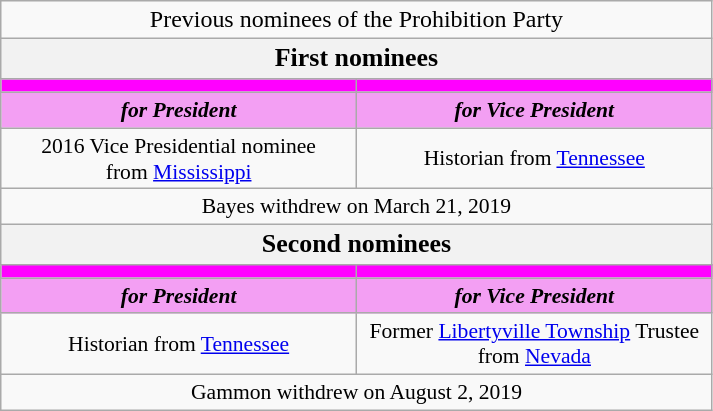<table class="wikitable mw-collapsible mw-collapsed" style="font-size:90%; text-align:center">
<tr>
<td colspan=2 style=font-size:111%>Previous nominees of the Prohibition Party</td>
</tr>
<tr>
<th colspan=2><big>First nominees</big></th>
</tr>
<tr>
<th style="font-size:135%; background:#FF00FF"></th>
<th style="font-size:135%; background:#FF00FF"></th>
</tr>
<tr style="color:#000; font-size:100%; background:#F39FF3">
<td><strong><em>for President</em></strong></td>
<td><strong><em>for Vice President</em></strong></td>
</tr>
<tr>
<td style=width:16em>2016 Vice Presidential nominee<br>from <a href='#'>Mississippi</a></td>
<td style=width:16em>Historian from <a href='#'>Tennessee</a></td>
</tr>
<tr>
<td colspan=2>Bayes withdrew on March 21, 2019</td>
</tr>
<tr>
<th colspan=2><big>Second nominees</big></th>
</tr>
<tr>
<th style="font-size:135%; background:#FF00FF"></th>
<th style="font-size:135%; background:#FF00FF"></th>
</tr>
<tr style="color:#000; font-size:100%; background:#F39FF3">
<td><strong><em>for President</em></strong></td>
<td><strong><em>for Vice President</em></strong></td>
</tr>
<tr>
<td style=width:16em>Historian from <a href='#'>Tennessee</a></td>
<td style=width:16em>Former <a href='#'>Libertyville Township</a> Trustee from <a href='#'>Nevada</a></td>
</tr>
<tr>
<td colspan=2>Gammon withdrew on August 2, 2019</td>
</tr>
</table>
